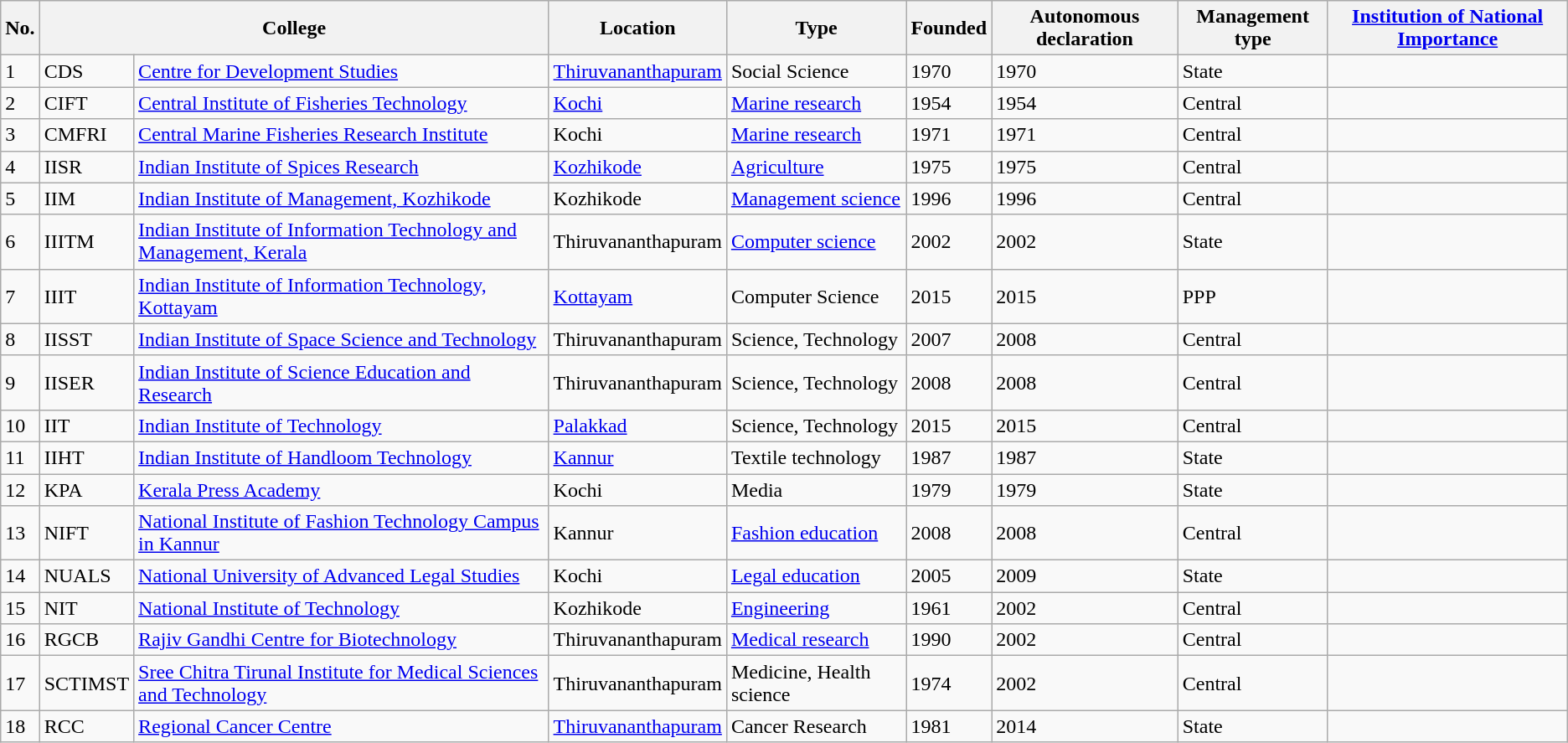<table class="wikitable sortable">
<tr>
<th>No.</th>
<th colspan="2">College</th>
<th>Location</th>
<th>Type</th>
<th>Founded</th>
<th>Autonomous declaration</th>
<th>Management type</th>
<th><a href='#'>Institution of National Importance</a></th>
</tr>
<tr>
<td>1</td>
<td>CDS</td>
<td><a href='#'>Centre for Development Studies</a></td>
<td><a href='#'>Thiruvananthapuram</a></td>
<td>Social Science</td>
<td>1970</td>
<td>1970</td>
<td>State</td>
<td></td>
</tr>
<tr>
<td>2</td>
<td>CIFT</td>
<td><a href='#'>Central Institute of Fisheries Technology</a></td>
<td><a href='#'>Kochi</a></td>
<td><a href='#'>Marine research</a></td>
<td>1954</td>
<td>1954</td>
<td>Central</td>
<td></td>
</tr>
<tr>
<td>3</td>
<td>CMFRI</td>
<td><a href='#'>Central Marine Fisheries Research Institute</a></td>
<td>Kochi</td>
<td><a href='#'>Marine research</a></td>
<td>1971</td>
<td>1971</td>
<td>Central</td>
<td></td>
</tr>
<tr>
<td>4</td>
<td>IISR</td>
<td><a href='#'>Indian Institute of Spices Research</a></td>
<td><a href='#'>Kozhikode</a></td>
<td><a href='#'>Agriculture</a></td>
<td>1975</td>
<td>1975</td>
<td>Central</td>
<td></td>
</tr>
<tr>
<td>5</td>
<td>IIM</td>
<td><a href='#'>Indian Institute of Management, Kozhikode</a></td>
<td>Kozhikode</td>
<td><a href='#'>Management science</a></td>
<td>1996</td>
<td>1996</td>
<td>Central</td>
<td></td>
</tr>
<tr>
<td>6</td>
<td>IIITM</td>
<td><a href='#'>Indian Institute of Information Technology and Management, Kerala</a></td>
<td>Thiruvananthapuram</td>
<td><a href='#'>Computer science</a></td>
<td>2002</td>
<td>2002</td>
<td>State</td>
<td></td>
</tr>
<tr>
<td>7</td>
<td>IIIT</td>
<td><a href='#'>Indian Institute of Information Technology, Kottayam</a></td>
<td><a href='#'>Kottayam</a></td>
<td>Computer Science</td>
<td>2015</td>
<td>2015</td>
<td>PPP</td>
<td></td>
</tr>
<tr>
<td>8</td>
<td>IISST</td>
<td><a href='#'>Indian Institute of Space Science and Technology</a></td>
<td>Thiruvananthapuram</td>
<td>Science, Technology</td>
<td>2007</td>
<td>2008</td>
<td>Central</td>
<td></td>
</tr>
<tr>
<td>9</td>
<td>IISER</td>
<td><a href='#'>Indian Institute of Science Education and Research</a></td>
<td>Thiruvananthapuram</td>
<td>Science, Technology</td>
<td>2008</td>
<td>2008</td>
<td>Central</td>
<td></td>
</tr>
<tr>
<td>10</td>
<td>IIT</td>
<td><a href='#'>Indian Institute of Technology</a></td>
<td><a href='#'>Palakkad</a></td>
<td>Science, Technology</td>
<td>2015</td>
<td>2015</td>
<td>Central</td>
<td></td>
</tr>
<tr>
<td>11</td>
<td>IIHT</td>
<td><a href='#'>Indian Institute of Handloom Technology</a></td>
<td><a href='#'>Kannur</a></td>
<td>Textile technology</td>
<td>1987</td>
<td>1987</td>
<td>State</td>
<td></td>
</tr>
<tr>
<td>12</td>
<td>KPA</td>
<td><a href='#'>Kerala Press Academy</a></td>
<td>Kochi</td>
<td>Media</td>
<td>1979</td>
<td>1979</td>
<td>State</td>
<td></td>
</tr>
<tr>
<td>13</td>
<td>NIFT</td>
<td><a href='#'>National Institute of Fashion Technology Campus in Kannur</a></td>
<td>Kannur</td>
<td><a href='#'>Fashion education</a></td>
<td>2008</td>
<td>2008</td>
<td>Central</td>
<td></td>
</tr>
<tr>
<td>14</td>
<td>NUALS</td>
<td><a href='#'>National University of Advanced Legal Studies</a></td>
<td>Kochi</td>
<td><a href='#'>Legal education</a></td>
<td>2005</td>
<td>2009</td>
<td>State</td>
<td></td>
</tr>
<tr>
<td>15</td>
<td>NIT</td>
<td><a href='#'>National Institute of Technology</a></td>
<td>Kozhikode</td>
<td><a href='#'>Engineering</a></td>
<td>1961</td>
<td>2002</td>
<td>Central</td>
<td></td>
</tr>
<tr>
<td>16</td>
<td>RGCB</td>
<td><a href='#'>Rajiv Gandhi Centre for Biotechnology</a></td>
<td>Thiruvananthapuram</td>
<td><a href='#'>Medical research</a></td>
<td>1990</td>
<td>2002</td>
<td>Central</td>
<td></td>
</tr>
<tr>
<td>17</td>
<td>SCTIMST</td>
<td><a href='#'>Sree Chitra Tirunal Institute for Medical Sciences and Technology</a></td>
<td>Thiruvananthapuram</td>
<td>Medicine, Health science</td>
<td>1974</td>
<td>2002</td>
<td>Central</td>
<td></td>
</tr>
<tr>
<td>18</td>
<td>RCC</td>
<td><a href='#'>Regional Cancer Centre</a></td>
<td><a href='#'>Thiruvananthapuram</a></td>
<td>Cancer Research</td>
<td>1981</td>
<td>2014</td>
<td>State</td>
<td></td>
</tr>
</table>
